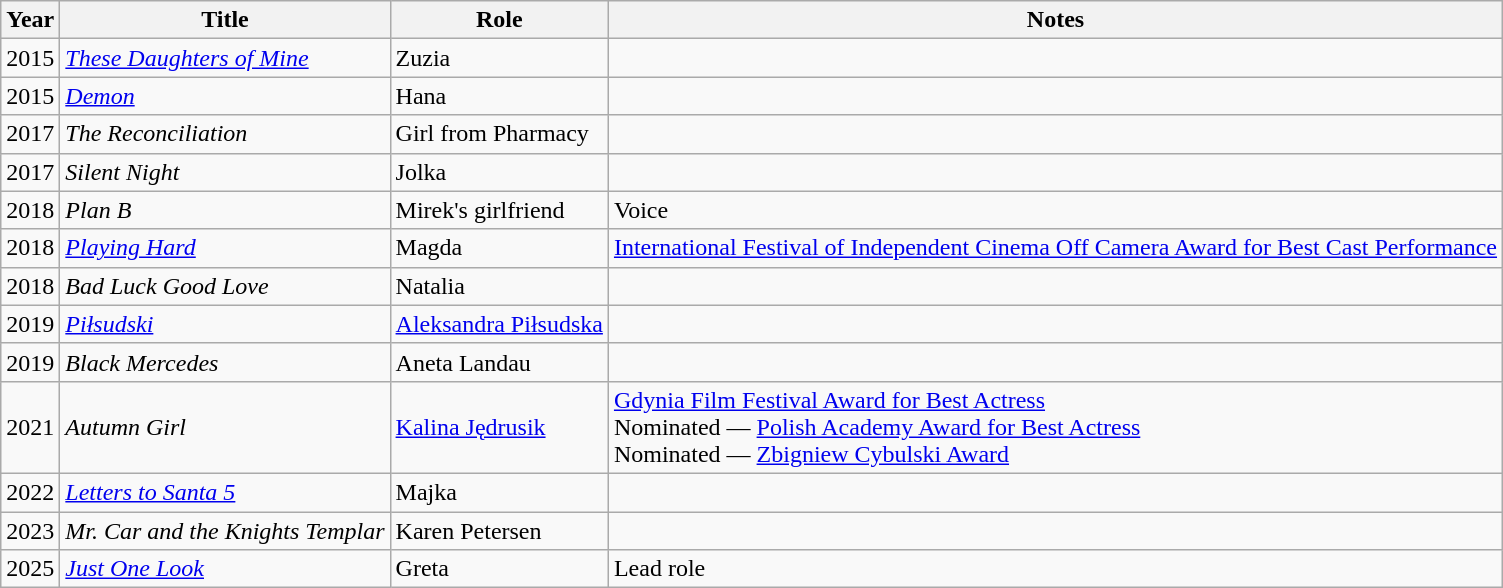<table class="wikitable sortable">
<tr>
<th>Year</th>
<th>Title</th>
<th>Role</th>
<th class="unsortable">Notes</th>
</tr>
<tr>
<td>2015</td>
<td><em><a href='#'>These Daughters of Mine</a></em></td>
<td>Zuzia</td>
<td></td>
</tr>
<tr>
<td>2015</td>
<td><em><a href='#'>Demon</a></em></td>
<td>Hana</td>
<td></td>
</tr>
<tr>
<td>2017</td>
<td><em>The Reconciliation</em></td>
<td>Girl from Pharmacy</td>
<td></td>
</tr>
<tr>
<td>2017</td>
<td><em>Silent Night</em></td>
<td>Jolka</td>
</tr>
<tr>
<td>2018</td>
<td><em>Plan B</em></td>
<td>Mirek's girlfriend</td>
<td>Voice</td>
</tr>
<tr>
<td>2018</td>
<td><em><a href='#'>Playing Hard</a></em></td>
<td>Magda</td>
<td><a href='#'>International Festival of Independent Cinema Off Camera Award for Best Cast Performance</a></td>
</tr>
<tr>
<td>2018</td>
<td><em>Bad Luck Good Love</em></td>
<td>Natalia</td>
<td></td>
</tr>
<tr>
<td>2019</td>
<td><em><a href='#'>Piłsudski</a></em></td>
<td><a href='#'>Aleksandra Piłsudska</a></td>
<td></td>
</tr>
<tr>
<td>2019</td>
<td><em>Black Mercedes</em></td>
<td>Aneta Landau</td>
<td></td>
</tr>
<tr>
<td>2021</td>
<td><em>Autumn Girl</em></td>
<td><a href='#'>Kalina Jędrusik</a></td>
<td><a href='#'>Gdynia Film Festival Award for Best Actress</a><br>Nominated — <a href='#'>Polish Academy Award for Best Actress</a><br>Nominated — <a href='#'>Zbigniew Cybulski Award</a></td>
</tr>
<tr>
<td>2022</td>
<td><em><a href='#'>Letters to Santa 5</a></em></td>
<td>Majka</td>
<td></td>
</tr>
<tr>
<td>2023</td>
<td><em>Mr. Car and the Knights Templar</em></td>
<td>Karen Petersen</td>
<td></td>
</tr>
<tr>
<td>2025</td>
<td><em><a href='#'>Just One Look</a></em></td>
<td>Greta</td>
<td>Lead role</td>
</tr>
</table>
